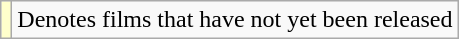<table class="wikitable sortable" width:100%;>
<tr>
<td style="background:#FFFFCC;"></td>
<td>Denotes films that have not yet been released</td>
</tr>
</table>
